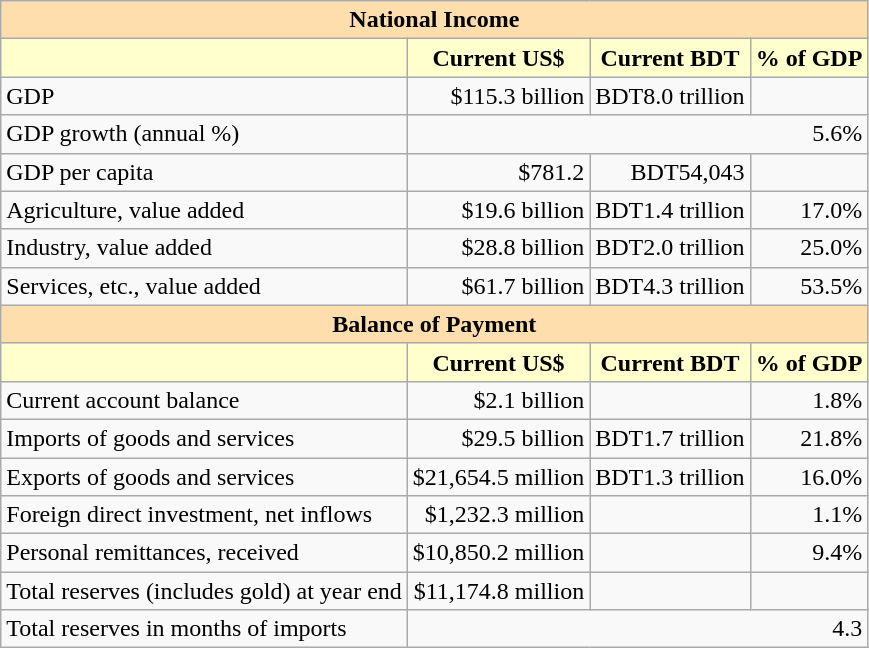<table class="wikitable">
<tr>
<th colspan="4" style="background: #ffdead;">National Income</th>
</tr>
<tr>
<th style="background: #ffffcd;"></th>
<th style="background: #ffffcd;">Current US$</th>
<th style="background: #ffffcd;">Current BDT</th>
<th style="background: #ffffcd;">% of GDP</th>
</tr>
<tr>
<td>GDP</td>
<td style="text-align: right;">$115.3 billion</td>
<td style="text-align: right;">BDT8.0 trillion</td>
<td style="text-align: right;"></td>
</tr>
<tr>
<td>GDP growth (annual %)</td>
<td colspan="3"  style="text-align: right;">5.6%</td>
</tr>
<tr>
<td>GDP per capita</td>
<td style="text-align: right;">$781.2</td>
<td style="text-align: right;">BDT54,043</td>
<td style="text-align: right;"></td>
</tr>
<tr>
<td>Agriculture, value added</td>
<td style="text-align: right;">$19.6 billion</td>
<td style="text-align: right;">BDT1.4 trillion</td>
<td style="text-align: right;">17.0%</td>
</tr>
<tr>
<td>Industry, value added</td>
<td style="text-align: right;">$28.8 billion</td>
<td style="text-align: right;">BDT2.0 trillion</td>
<td style="text-align: right;">25.0%</td>
</tr>
<tr>
<td>Services, etc., value added</td>
<td style="text-align: right;">$61.7 billion</td>
<td style="text-align: right;">BDT4.3 trillion</td>
<td style="text-align: right;">53.5%</td>
</tr>
<tr>
<th colspan="4" style="background: #ffdead;">Balance of Payment</th>
</tr>
<tr>
<th style="background: #ffffcd;"></th>
<th style="background: #ffffcd;">Current US$</th>
<th style="background: #ffffcd;">Current BDT</th>
<th style="background: #ffffcd;">% of GDP</th>
</tr>
<tr>
<td>Current account balance</td>
<td style="text-align: right;">$2.1 billion</td>
<td style="text-align: right;"></td>
<td style="text-align: right;">1.8%</td>
</tr>
<tr>
<td>Imports of goods and services</td>
<td style="text-align: right;">$29.5 billion</td>
<td style="text-align: right;">BDT1.7 trillion</td>
<td style="text-align: right;">21.8%</td>
</tr>
<tr>
<td>Exports of goods and services</td>
<td style="text-align: right;">$21,654.5 million</td>
<td style="text-align: right;">BDT1.3 trillion</td>
<td style="text-align: right;">16.0%</td>
</tr>
<tr>
<td>Foreign direct investment, net inflows</td>
<td style="text-align: right;">$1,232.3 million</td>
<td style="text-align: right;"></td>
<td style="text-align: right;">1.1%</td>
</tr>
<tr>
<td>Personal remittances, received</td>
<td style="text-align: right;">$10,850.2 million</td>
<td style="text-align: right;"></td>
<td style="text-align: right;">9.4%</td>
</tr>
<tr>
<td>Total reserves (includes gold) at year end</td>
<td style="text-align: right;">$11,174.8 million</td>
<td style="text-align: right;"></td>
<td style="text-align: right;"></td>
</tr>
<tr>
<td>Total reserves in months of imports</td>
<td colspan="3"  style="text-align: right;">4.3</td>
</tr>
</table>
